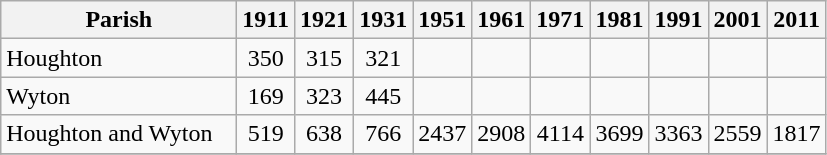<table class="wikitable" style="text-align:center;">
<tr>
<th width="150">Parish<br></th>
<th width="30">1911<br></th>
<th width="30">1921<br></th>
<th width="30">1931<br></th>
<th width="30">1951<br></th>
<th width="30">1961<br></th>
<th width="30">1971<br></th>
<th width="30">1981<br></th>
<th width="30">1991<br></th>
<th width="30">2001<br></th>
<th width="30">2011 <br></th>
</tr>
<tr>
<td align=left>Houghton</td>
<td align="center">350</td>
<td align="center">315</td>
<td align="center">321</td>
<td align="center"></td>
<td align="center"></td>
<td align="center"></td>
<td align="center"></td>
<td align="center"></td>
<td align="center"></td>
<td align="center"></td>
</tr>
<tr>
<td align=left>Wyton</td>
<td align="center">169</td>
<td align="center">323</td>
<td align="center">445</td>
<td align="center"></td>
<td align="center"></td>
<td align="center"></td>
<td align="center"></td>
<td align="center"></td>
<td align="center"></td>
<td align="center"></td>
</tr>
<tr>
<td align=left>Houghton and Wyton</td>
<td align="center">519</td>
<td align="center">638</td>
<td align="center">766</td>
<td align="center">2437</td>
<td align="center">2908</td>
<td align="center">4114</td>
<td align="center">3699</td>
<td align="center">3363</td>
<td align="center">2559</td>
<td align="center">1817</td>
</tr>
<tr>
</tr>
</table>
